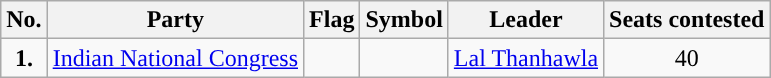<table class="wikitable">
<tr>
<th>No.</th>
<th>Party</th>
<th>Flag</th>
<th>Symbol</th>
<th>Leader</th>
<th>Seats contested</th>
</tr>
<tr>
<td ! style="text-align:center; background:"><strong>1.</strong></td>
<td style="text-align:center"><a href='#'>Indian National Congress</a></td>
<td></td>
<td></td>
<td style="text-align:center"><a href='#'>Lal Thanhawla</a></td>
<td style="text-align:center">40</td>
</tr>
</table>
